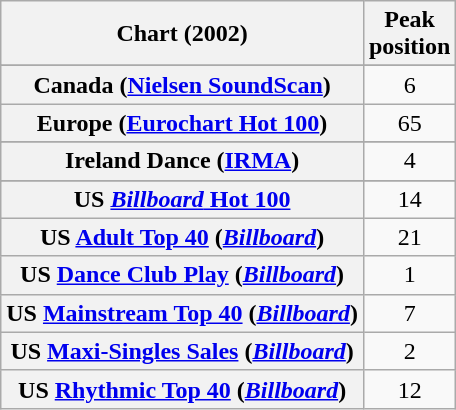<table class="wikitable sortable plainrowheaders" style="text-align:center">
<tr>
<th>Chart (2002)</th>
<th>Peak<br>position</th>
</tr>
<tr>
</tr>
<tr>
<th scope="row">Canada (<a href='#'>Nielsen SoundScan</a>)</th>
<td>6</td>
</tr>
<tr>
<th scope="row">Europe (<a href='#'>Eurochart Hot 100</a>)</th>
<td>65</td>
</tr>
<tr>
</tr>
<tr>
<th scope="row">Ireland Dance (<a href='#'>IRMA</a>)</th>
<td>4</td>
</tr>
<tr>
</tr>
<tr>
</tr>
<tr>
</tr>
<tr>
</tr>
<tr>
</tr>
<tr>
<th scope="row">US <a href='#'><em>Billboard</em> Hot 100</a></th>
<td>14</td>
</tr>
<tr>
<th scope="row">US <a href='#'>Adult Top 40</a> (<em><a href='#'>Billboard</a></em>)</th>
<td>21</td>
</tr>
<tr>
<th scope="row">US <a href='#'>Dance Club Play</a> (<em><a href='#'>Billboard</a></em>)</th>
<td>1</td>
</tr>
<tr>
<th scope="row">US <a href='#'>Mainstream Top 40</a> (<em><a href='#'>Billboard</a></em>)</th>
<td>7</td>
</tr>
<tr>
<th scope="row">US <a href='#'>Maxi-Singles Sales</a> (<em><a href='#'>Billboard</a></em>)</th>
<td>2</td>
</tr>
<tr>
<th scope="row">US <a href='#'>Rhythmic Top 40</a> (<em><a href='#'>Billboard</a></em>)</th>
<td>12</td>
</tr>
</table>
